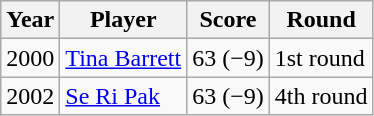<table class="wikitable">
<tr>
<th>Year</th>
<th>Player</th>
<th>Score</th>
<th>Round</th>
</tr>
<tr>
<td>2000</td>
<td><a href='#'>Tina Barrett</a></td>
<td>63 (−9)</td>
<td>1st round</td>
</tr>
<tr>
<td>2002</td>
<td><a href='#'>Se Ri Pak</a></td>
<td>63 (−9)</td>
<td>4th round</td>
</tr>
</table>
